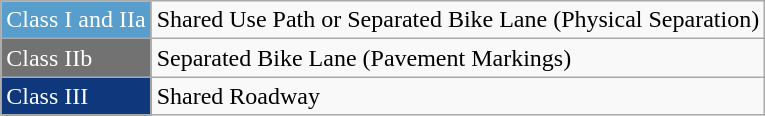<table class="wikitable">
<tr>
<td style="background-color:#589ecc; color:#fff;">Class I and IIa</td>
<td>Shared Use Path or Separated Bike Lane (Physical Separation)</td>
</tr>
<tr>
<td style="background-color:#727272; color:#fff;">Class IIb</td>
<td>Separated Bike Lane (Pavement Markings)</td>
</tr>
<tr>
<td style="background-color:#0f387c; color:#fff;">Class III</td>
<td>Shared Roadway</td>
</tr>
</table>
